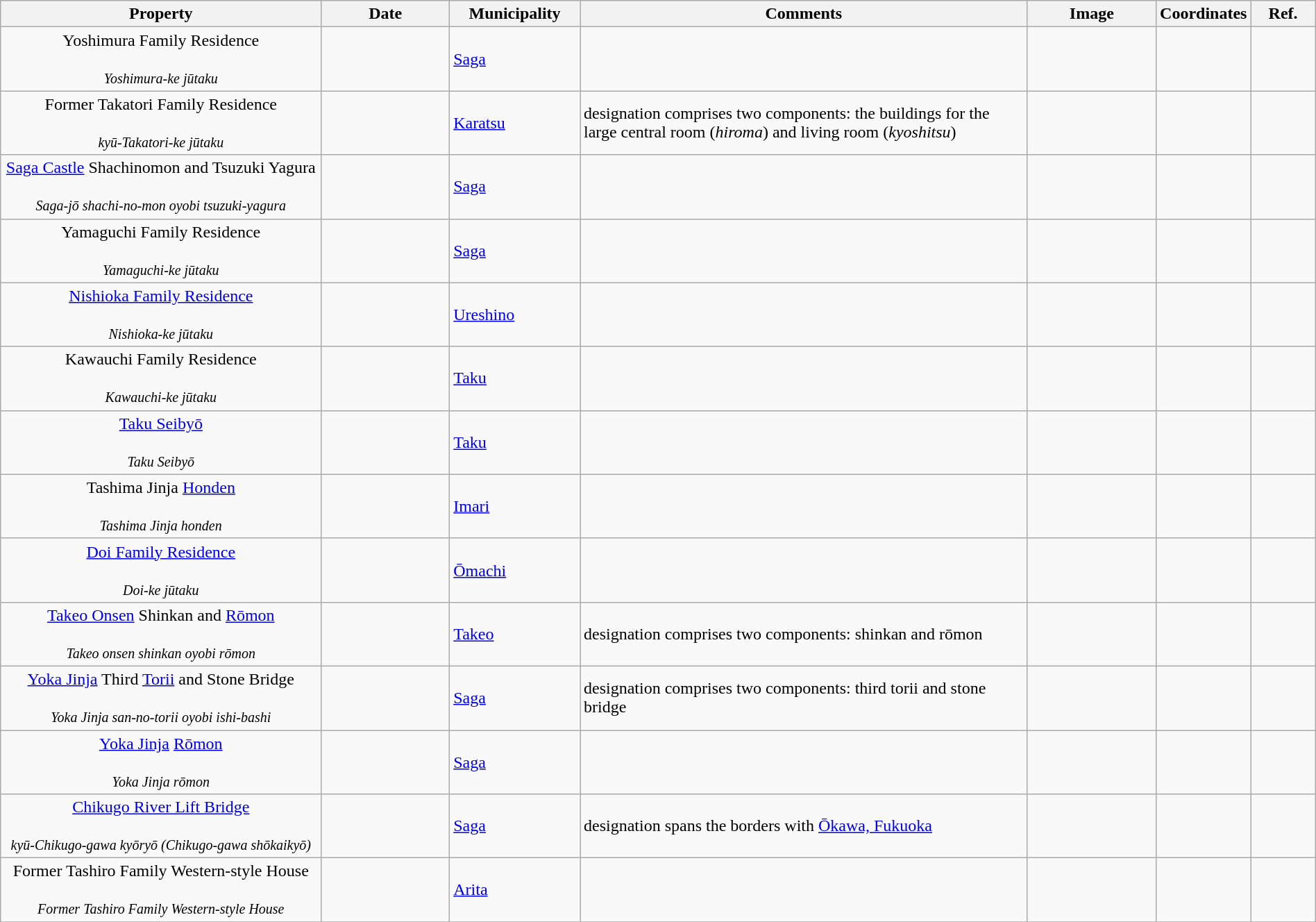<table class="wikitable sortable"  style="width:100%;">
<tr>
<th width="25%" align="left">Property</th>
<th width="10%" align="left" data-sort-type="number">Date</th>
<th width="10%" align="left">Municipality</th>
<th width="35%" align="left" class="unsortable">Comments</th>
<th width="10%" align="left" class="unsortable">Image</th>
<th width="5%" align="left" class="unsortable">Coordinates</th>
<th width="5%" align="left" class="unsortable">Ref.</th>
</tr>
<tr>
<td align="center">Yoshimura Family Residence<br><br><small><em>Yoshimura-ke jūtaku</em></small></td>
<td></td>
<td><a href='#'>Saga</a></td>
<td></td>
<td></td>
<td></td>
<td></td>
</tr>
<tr>
<td align="center">Former Takatori Family Residence<br><br><small><em>kyū-Takatori-ke jūtaku</em></small></td>
<td></td>
<td><a href='#'>Karatsu</a></td>
<td>designation comprises two components: the buildings for the large central room (<em>hiroma</em>) and living room (<em>kyoshitsu</em>)</td>
<td></td>
<td></td>
<td> </td>
</tr>
<tr>
<td align="center"><a href='#'>Saga Castle</a> Shachinomon and Tsuzuki Yagura<br><br><small><em>Saga-jō shachi-no-mon oyobi tsuzuki-yagura</em></small></td>
<td></td>
<td><a href='#'>Saga</a></td>
<td></td>
<td></td>
<td></td>
<td></td>
</tr>
<tr>
<td align="center">Yamaguchi Family Residence<br><br><small><em>Yamaguchi-ke jūtaku</em></small></td>
<td></td>
<td><a href='#'>Saga</a></td>
<td></td>
<td></td>
<td></td>
<td></td>
</tr>
<tr>
<td align="center"><a href='#'>Nishioka Family Residence</a><br><br><small><em>Nishioka-ke jūtaku</em></small></td>
<td></td>
<td><a href='#'>Ureshino</a></td>
<td></td>
<td></td>
<td></td>
<td></td>
</tr>
<tr>
<td align="center">Kawauchi Family Residence<br><br><small><em>Kawauchi-ke jūtaku</em></small></td>
<td></td>
<td><a href='#'>Taku</a></td>
<td></td>
<td></td>
<td></td>
<td></td>
</tr>
<tr>
<td align="center"><a href='#'>Taku Seibyō</a><br><br><small><em>Taku Seibyō</em></small></td>
<td></td>
<td><a href='#'>Taku</a></td>
<td></td>
<td></td>
<td></td>
<td></td>
</tr>
<tr>
<td align="center">Tashima Jinja <a href='#'>Honden</a><br><br><small><em>Tashima Jinja honden</em></small></td>
<td></td>
<td><a href='#'>Imari</a></td>
<td></td>
<td></td>
<td></td>
<td></td>
</tr>
<tr>
<td align="center"><a href='#'>Doi Family Residence</a><br><br><small><em>Doi-ke jūtaku</em></small></td>
<td></td>
<td><a href='#'>Ōmachi</a></td>
<td></td>
<td></td>
<td></td>
<td></td>
</tr>
<tr>
<td align="center"><a href='#'>Takeo Onsen</a> Shinkan and <a href='#'>Rōmon</a><br><br><small><em>Takeo onsen shinkan oyobi rōmon</em></small></td>
<td></td>
<td><a href='#'>Takeo</a></td>
<td>designation comprises two components: shinkan and rōmon</td>
<td></td>
<td></td>
<td> </td>
</tr>
<tr>
<td align="center"><a href='#'>Yoka Jinja</a> Third <a href='#'>Torii</a> and Stone Bridge<br><br><small><em>Yoka Jinja san-no-torii oyobi ishi-bashi</em></small></td>
<td></td>
<td><a href='#'>Saga</a></td>
<td>designation comprises two components: third torii and stone bridge</td>
<td></td>
<td></td>
<td> </td>
</tr>
<tr>
<td align="center"><a href='#'>Yoka Jinja</a> <a href='#'>Rōmon</a><br><br><small><em>Yoka Jinja rōmon</em></small></td>
<td></td>
<td><a href='#'>Saga</a></td>
<td></td>
<td></td>
<td></td>
<td></td>
</tr>
<tr>
<td align="center"><a href='#'>Chikugo River Lift Bridge</a><br><br><small><em>kyū-Chikugo-gawa kyōryō (Chikugo-gawa shōkaikyō)</em></small></td>
<td></td>
<td><a href='#'>Saga</a></td>
<td>designation spans the borders with <a href='#'>Ōkawa, Fukuoka</a></td>
<td></td>
<td></td>
<td></td>
</tr>
<tr>
<td align="center">Former Tashiro Family Western-style House<br><br><small><em>Former Tashiro Family Western-style House</em></small></td>
<td></td>
<td><a href='#'>Arita</a></td>
<td></td>
<td></td>
<td></td>
<td></td>
</tr>
<tr>
</tr>
</table>
